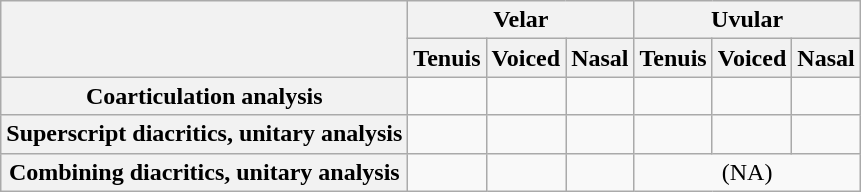<table class="wikitable" style="text-align:center">
<tr>
<th rowspan="2"> </th>
<th colspan="3">Velar</th>
<th colspan="3">Uvular</th>
</tr>
<tr>
<th>Tenuis</th>
<th>Voiced</th>
<th>Nasal</th>
<th>Tenuis</th>
<th>Voiced</th>
<th>Nasal</th>
</tr>
<tr>
<th>Coarticulation analysis</th>
<td></td>
<td></td>
<td></td>
<td></td>
<td></td>
<td></td>
</tr>
<tr>
<th>Superscript diacritics, unitary analysis</th>
<td></td>
<td></td>
<td></td>
<td></td>
<td></td>
<td></td>
</tr>
<tr>
<th>Combining diacritics, unitary analysis</th>
<td></td>
<td></td>
<td></td>
<td colspan="3">(NA)</td>
</tr>
</table>
